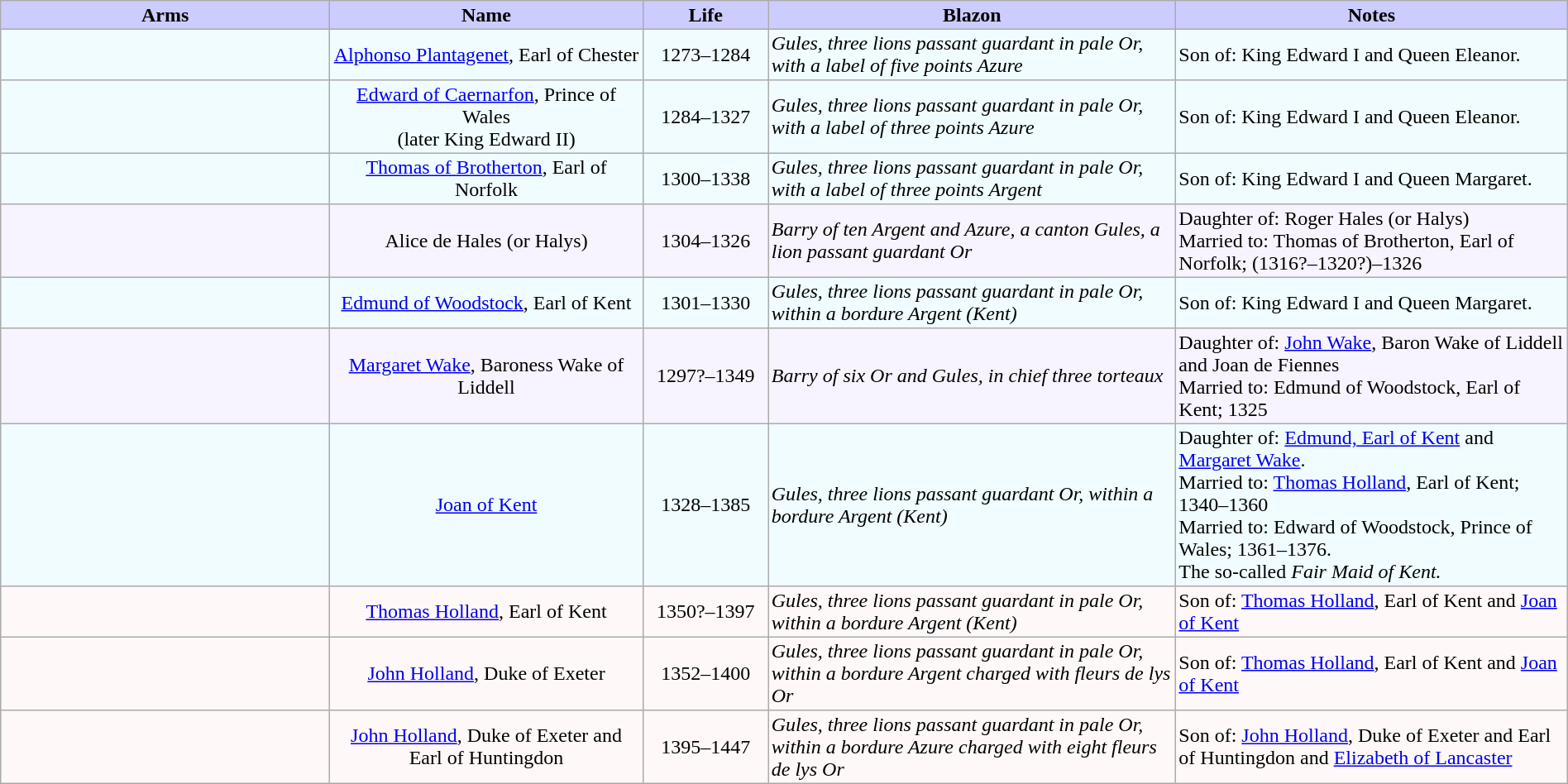<table width="100%" border="1" cellpadding="2" cellspacing="0" style="margin: 0.5em 0.3em 0.5em 0; background: #f9f9f9; border: 1px #aaa solid; border-collapse: collapse;">
<tr>
<th width="21%" bgcolor = "#ccccff">Arms</th>
<th width="20%" bgcolor = "#ccccff">Name</th>
<th width="8%" bgcolor = "#ccccff">Life</th>
<th width="26%" bgcolor = "#ccccff">Blazon</th>
<th width="26%" bgcolor = "#ccccff">Notes</th>
</tr>
<tr bgcolor=f0fcff>
<td align="center"></td>
<td align="center"><a href='#'>Alphonso Plantagenet</a>, Earl of Chester</td>
<td align="center">1273–1284</td>
<td><em>Gules, three lions passant guardant in pale Or, with a label of five points Azure</em></td>
<td>Son of: King Edward I and Queen Eleanor.</td>
</tr>
<tr bgcolor=f0fcff>
<td align="center"></td>
<td align="center"><a href='#'>Edward of Caernarfon</a>, Prince of Wales<br>(later King Edward II)</td>
<td align="center">1284–1327</td>
<td><em>Gules, three lions passant guardant in pale Or, with a label of three points Azure</em></td>
<td>Son of: King Edward I and Queen Eleanor.</td>
</tr>
<tr bgcolor=f0fcff>
<td align="center"></td>
<td align="center"><a href='#'>Thomas of Brotherton</a>, Earl of Norfolk</td>
<td align="center">1300–1338</td>
<td><em>Gules, three lions passant guardant in pale Or, with a label of three points Argent</em></td>
<td>Son of: King Edward I and Queen Margaret.</td>
</tr>
<tr bgcolor=f8f4ff>
<td align="center"></td>
<td align="center">Alice de Hales (or Halys)</td>
<td align="center">1304–1326</td>
<td><em>Barry of ten Argent and Azure, a canton Gules, a lion passant guardant Or</em></td>
<td>Daughter of: Roger Hales (or Halys)<br>Married to: Thomas of Brotherton, Earl of Norfolk; (1316?–1320?)–1326</td>
</tr>
<tr bgcolor=f0fcff>
<td align="center"></td>
<td align="center"><a href='#'>Edmund of Woodstock</a>, Earl of Kent</td>
<td align="center">1301–1330</td>
<td><em>Gules, three lions passant guardant in pale Or, within a bordure Argent (Kent)</em></td>
<td>Son of: King Edward I and Queen Margaret.</td>
</tr>
<tr bgcolor=f8f4ff>
<td align="center"></td>
<td align="center"><a href='#'>Margaret Wake</a>, Baroness Wake of Liddell</td>
<td align="center">1297?–1349</td>
<td><em>Barry of six Or and Gules, in chief three torteaux</em></td>
<td>Daughter of: <a href='#'>John Wake</a>, Baron Wake of Liddell and Joan de Fiennes<br>Married to: Edmund of Woodstock, Earl of Kent; 1325</td>
</tr>
<tr bgcolor=f0fcff>
<td align="center"></td>
<td align="center"><a href='#'>Joan of Kent</a></td>
<td align="center">1328–1385</td>
<td><em>Gules, three lions passant guardant Or, within a bordure Argent (Kent)</em></td>
<td>Daughter of: <a href='#'>Edmund, Earl of Kent</a> and <a href='#'>Margaret Wake</a>.<br>Married to: <a href='#'>Thomas Holland</a>, Earl of Kent; 1340–1360<br>Married to: Edward of Woodstock, Prince of Wales; 1361–1376.<br>The so-called <em>Fair Maid of Kent.</em></td>
</tr>
<tr bgcolor=fff8f8>
<td align="center"></td>
<td align="center"><a href='#'>Thomas Holland</a>, Earl of Kent</td>
<td align="center">1350?–1397</td>
<td><em>Gules, three lions passant guardant in pale Or, within a bordure Argent (Kent)</em></td>
<td>Son of: <a href='#'>Thomas Holland</a>, Earl of Kent and <a href='#'>Joan of Kent</a></td>
</tr>
<tr bgcolor=fff8f8>
<td align="center"></td>
<td align="center"><a href='#'>John Holland</a>, Duke of Exeter</td>
<td align="center">1352–1400</td>
<td><em>Gules, three lions passant guardant in pale Or, within a bordure Argent charged with fleurs de lys Or</em></td>
<td>Son of: <a href='#'>Thomas Holland</a>, Earl of Kent and <a href='#'>Joan of Kent</a></td>
</tr>
<tr bgcolor=fff8f8>
<td align="center"></td>
<td align="center"><a href='#'>John Holland</a>, Duke of Exeter and Earl of Huntingdon</td>
<td align="center">1395–1447</td>
<td><em>Gules, three lions passant guardant in pale Or, within a bordure Azure charged with eight fleurs de lys Or</em></td>
<td>Son of: <a href='#'>John Holland</a>, Duke of Exeter and Earl of Huntingdon and <a href='#'>Elizabeth of Lancaster</a></td>
</tr>
</table>
